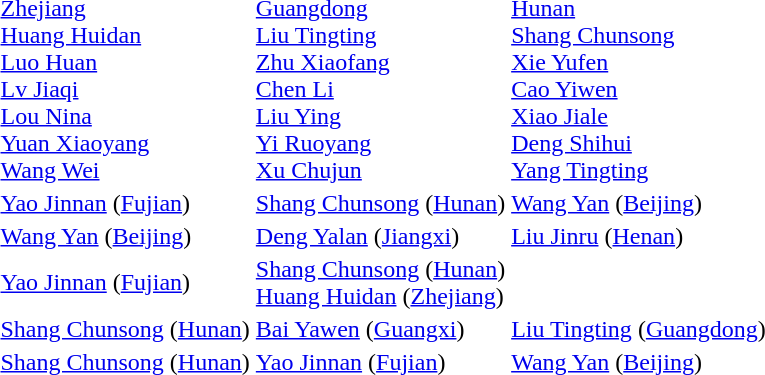<table>
<tr>
<th scope=row style="text-align:left"><br></th>
<td><a href='#'>Zhejiang</a><br><a href='#'>Huang Huidan</a><br><a href='#'>Luo Huan</a><br><a href='#'>Lv Jiaqi</a><br><a href='#'>Lou Nina</a><br><a href='#'>Yuan Xiaoyang</a><br><a href='#'>Wang Wei</a></td>
<td><a href='#'>Guangdong</a><br><a href='#'>Liu Tingting</a><br><a href='#'>Zhu Xiaofang</a><br><a href='#'>Chen Li</a><br><a href='#'>Liu Ying</a><br><a href='#'>Yi Ruoyang</a><br><a href='#'>Xu Chujun</a></td>
<td><a href='#'>Hunan</a><br><a href='#'>Shang Chunsong</a><br><a href='#'>Xie Yufen</a><br><a href='#'>Cao Yiwen</a><br><a href='#'>Xiao Jiale</a><br><a href='#'>Deng Shihui</a><br><a href='#'>Yang Tingting</a></td>
</tr>
<tr>
<th scope=row style="text-align:left"><br></th>
<td><a href='#'>Yao Jinnan</a> (<a href='#'>Fujian</a>)</td>
<td><a href='#'>Shang Chunsong</a> (<a href='#'>Hunan</a>)</td>
<td><a href='#'>Wang Yan</a> (<a href='#'>Beijing</a>)</td>
</tr>
<tr>
<th scope=row style="text-align:left"><br></th>
<td><a href='#'>Wang Yan</a> (<a href='#'>Beijing</a>)</td>
<td><a href='#'>Deng Yalan</a> (<a href='#'>Jiangxi</a>)</td>
<td><a href='#'>Liu Jinru</a> (<a href='#'>Henan</a>)</td>
</tr>
<tr>
<th scope=row style="text-align:left"><br></th>
<td><a href='#'>Yao Jinnan</a> (<a href='#'>Fujian</a>)</td>
<td><a href='#'>Shang Chunsong</a> (<a href='#'>Hunan</a>) <br> <a href='#'>Huang Huidan</a> (<a href='#'>Zhejiang</a>)</td>
<td></td>
</tr>
<tr>
<th scope=row style="text-align:left"><br></th>
<td><a href='#'>Shang Chunsong</a> (<a href='#'>Hunan</a>)</td>
<td><a href='#'>Bai Yawen</a> (<a href='#'>Guangxi</a>)</td>
<td><a href='#'>Liu Tingting</a> (<a href='#'>Guangdong</a>)</td>
</tr>
<tr>
<th scope=row style="text-align:left"><br></th>
<td><a href='#'>Shang Chunsong</a> (<a href='#'>Hunan</a>)</td>
<td><a href='#'>Yao Jinnan</a> (<a href='#'>Fujian</a>)</td>
<td><a href='#'>Wang Yan</a> (<a href='#'>Beijing</a>)</td>
</tr>
</table>
